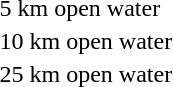<table>
<tr>
<td>5 km open water</td>
<td></td>
<td></td>
<td></td>
</tr>
<tr>
<td>10 km open water</td>
<td></td>
<td></td>
<td></td>
</tr>
<tr>
<td>25 km open water</td>
<td></td>
<td></td>
<td></td>
</tr>
</table>
